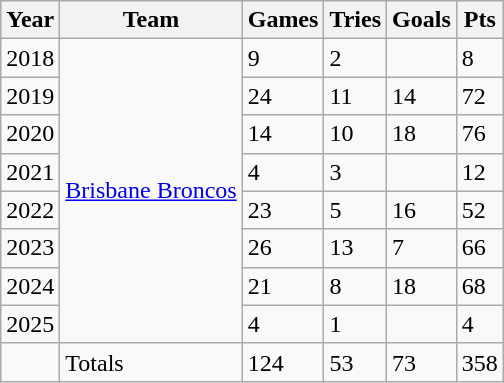<table class="wikitable">
<tr>
<th>Year</th>
<th>Team</th>
<th>Games</th>
<th>Tries</th>
<th>Goals</th>
<th>Pts</th>
</tr>
<tr>
<td>2018</td>
<td rowspan="8"> <a href='#'>Brisbane Broncos</a></td>
<td>9</td>
<td>2</td>
<td></td>
<td>8</td>
</tr>
<tr>
<td>2019</td>
<td>24</td>
<td>11</td>
<td>14</td>
<td>72</td>
</tr>
<tr>
<td>2020</td>
<td>14</td>
<td>10</td>
<td>18</td>
<td>76</td>
</tr>
<tr>
<td>2021</td>
<td>4</td>
<td>3</td>
<td></td>
<td>12</td>
</tr>
<tr>
<td>2022</td>
<td>23</td>
<td>5</td>
<td>16</td>
<td>52</td>
</tr>
<tr>
<td>2023</td>
<td>26</td>
<td>13</td>
<td>7</td>
<td>66</td>
</tr>
<tr>
<td>2024</td>
<td>21</td>
<td>8</td>
<td>18</td>
<td>68</td>
</tr>
<tr>
<td>2025</td>
<td>4</td>
<td>1</td>
<td></td>
<td>4</td>
</tr>
<tr>
<td></td>
<td>Totals</td>
<td>124</td>
<td>53</td>
<td>73</td>
<td>358</td>
</tr>
</table>
